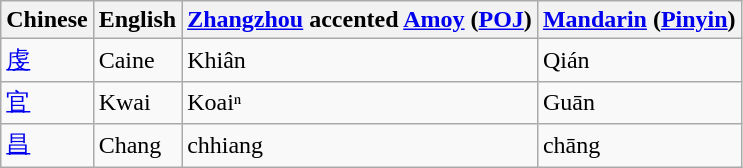<table class="wikitable">
<tr>
<th>Chinese</th>
<th>English</th>
<th><a href='#'>Zhangzhou</a> accented <a href='#'>Amoy</a> (<a href='#'>POJ</a>)</th>
<th><a href='#'>Mandarin</a> (<a href='#'>Pinyin</a>)</th>
</tr>
<tr>
<td><a href='#'>虔</a></td>
<td>Caine</td>
<td>Khiân </td>
<td>Qián </td>
</tr>
<tr ...>
<td><a href='#'>官</a></td>
<td>Kwai</td>
<td>Koaiⁿ </td>
<td>Guān </td>
</tr>
<tr ...>
<td><a href='#'>昌</a></td>
<td>Chang</td>
<td>chhiang </td>
<td>chāng </td>
</tr>
</table>
